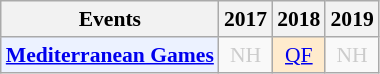<table class="wikitable" style="font-size: 90%; text-align:center">
<tr>
<th>Events</th>
<th>2017</th>
<th>2018</th>
<th>2019</th>
</tr>
<tr>
<td bgcolor="#ECF2FF"; align="left"><strong><a href='#'>Mediterranean Games</a></strong></td>
<td style=color:#ccc>NH</td>
<td bgcolor=FFEBCD><a href='#'>QF</a></td>
<td style=color:#ccc>NH</td>
</tr>
</table>
